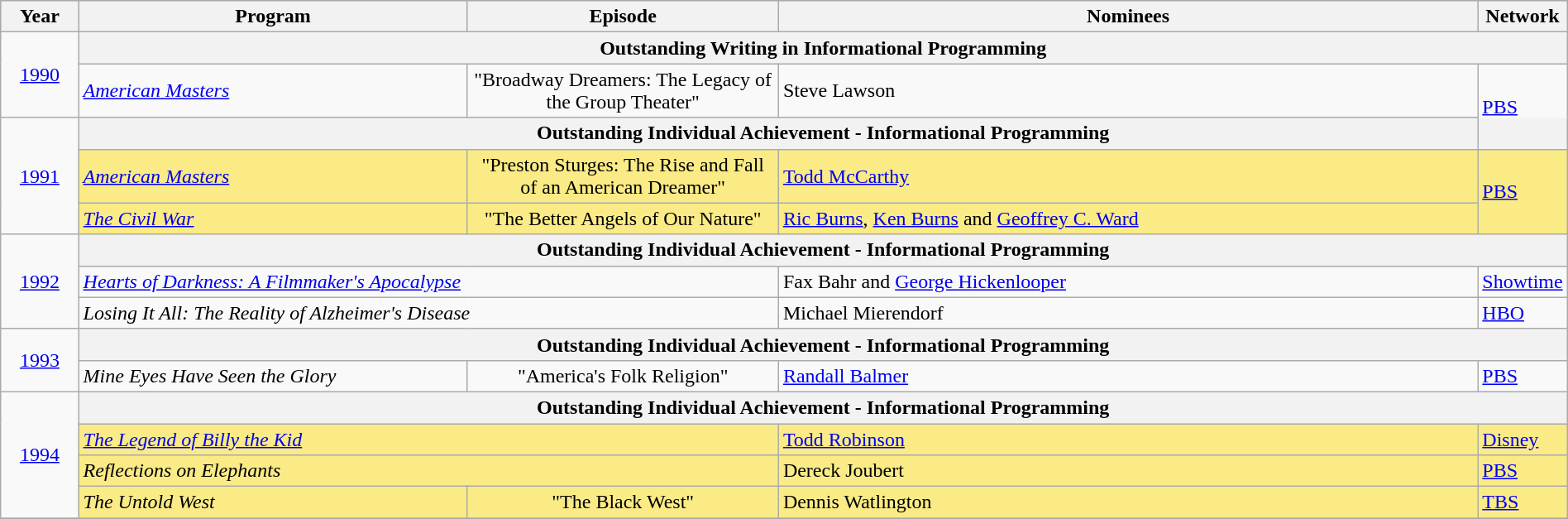<table class="wikitable" style="width:100%">
<tr style="background:#bebebe;">
<th style="width:5%;">Year</th>
<th style="width:25%;">Program</th>
<th style="width:20%;">Episode</th>
<th style="width:45%;">Nominees</th>
<th style="width:5%;">Network</th>
</tr>
<tr>
<td rowspan=2 style="text-align:center"><a href='#'>1990</a></td>
<th colspan="4">Outstanding Writing in Informational Programming</th>
</tr>
<tr>
<td><em><a href='#'>American Masters</a></em></td>
<td align=center>"Broadway Dreamers: The Legacy of the Group Theater"</td>
<td>Steve Lawson</td>
<td rowspan=2><a href='#'>PBS</a></td>
</tr>
<tr>
<td rowspan=3 style="text-align:center"><a href='#'>1991</a></td>
<th colspan="4">Outstanding Individual Achievement - Informational Programming</th>
</tr>
<tr style="background:#FAEB86;">
<td><em><a href='#'>American Masters</a></em></td>
<td align=center>"Preston Sturges: The Rise and Fall of an American Dreamer"</td>
<td><a href='#'>Todd McCarthy</a></td>
<td rowspan=2><a href='#'>PBS</a></td>
</tr>
<tr style="background:#FAEB86;">
<td><em><a href='#'>The Civil War</a></em></td>
<td align=center>"The Better Angels of Our Nature"</td>
<td><a href='#'>Ric Burns</a>, <a href='#'>Ken Burns</a> and <a href='#'>Geoffrey C. Ward</a></td>
</tr>
<tr>
<td rowspan=3 style="text-align:center"><a href='#'>1992</a></td>
<th colspan="4">Outstanding Individual Achievement - Informational Programming</th>
</tr>
<tr>
<td colspan=2><em><a href='#'>Hearts of Darkness: A Filmmaker's Apocalypse</a></em></td>
<td>Fax Bahr and <a href='#'>George Hickenlooper</a></td>
<td><a href='#'>Showtime</a></td>
</tr>
<tr>
<td colspan=2><em>Losing It All: The Reality of Alzheimer's Disease</em></td>
<td>Michael Mierendorf</td>
<td><a href='#'>HBO</a></td>
</tr>
<tr>
<td rowspan=2 style="text-align:center"><a href='#'>1993</a></td>
<th colspan="4">Outstanding Individual Achievement - Informational Programming</th>
</tr>
<tr>
<td><em>Mine Eyes Have Seen the Glory</em></td>
<td align=center>"America's Folk Religion"</td>
<td><a href='#'>Randall Balmer</a></td>
<td><a href='#'>PBS</a></td>
</tr>
<tr>
<td rowspan=4 style="text-align:center"><a href='#'>1994</a></td>
<th colspan="4">Outstanding Individual Achievement - Informational Programming</th>
</tr>
<tr style="background:#FAEB86;">
<td colspan=2><em><a href='#'>The Legend of Billy the Kid</a></em></td>
<td><a href='#'>Todd Robinson</a></td>
<td><a href='#'>Disney</a></td>
</tr>
<tr style="background:#FAEB86;">
<td colspan=2><em>Reflections on Elephants</em></td>
<td>Dereck Joubert</td>
<td><a href='#'>PBS</a></td>
</tr>
<tr style="background:#FAEB86;">
<td><em>The Untold West</em></td>
<td align=center>"The Black West"</td>
<td>Dennis Watlington</td>
<td><a href='#'>TBS</a></td>
</tr>
<tr>
</tr>
</table>
